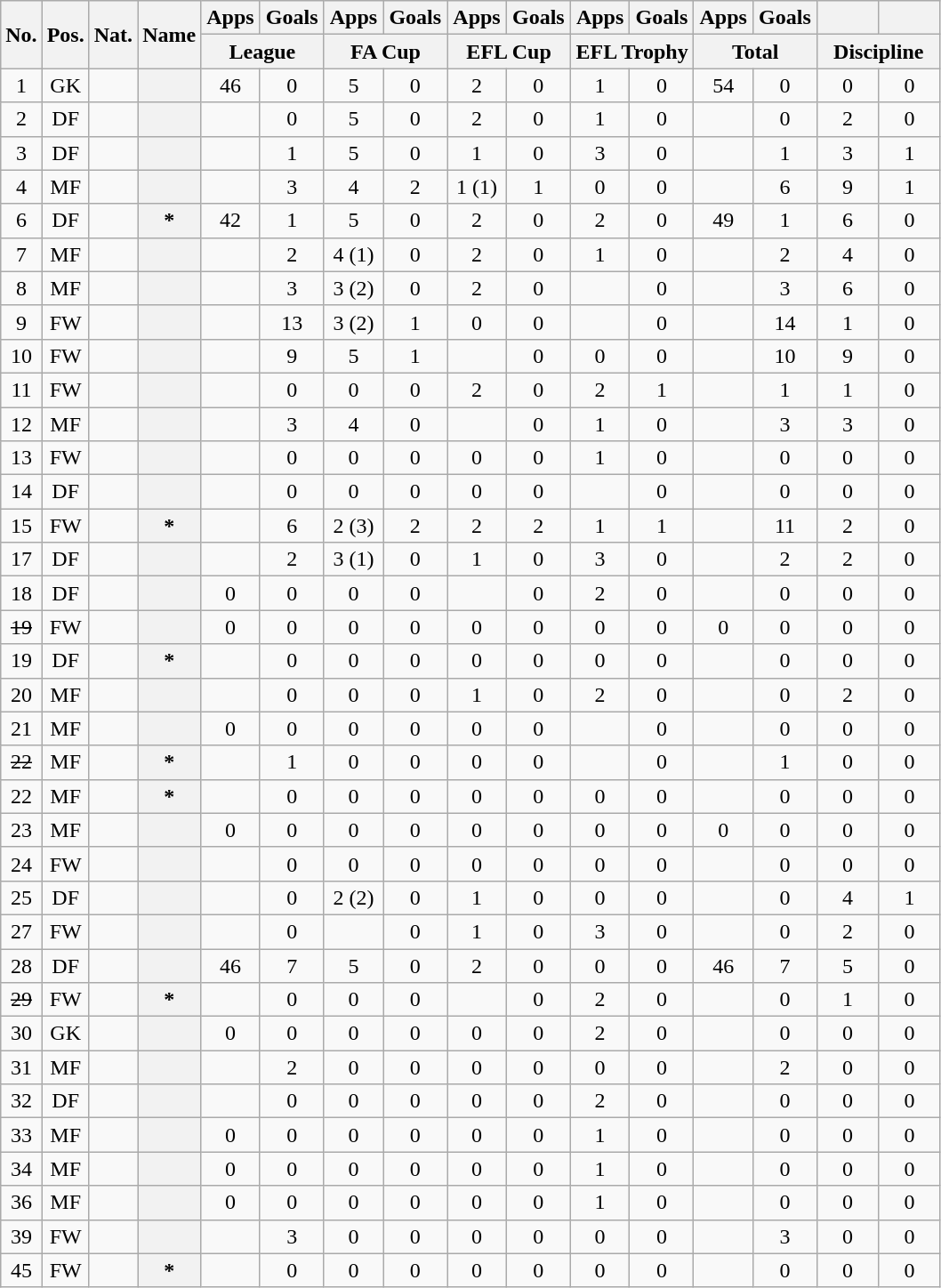<table class="wikitable sortable plainrowheaders" style="text-align:center">
<tr>
<th scope="col" rowspan="2">No.</th>
<th scope="col" rowspan="2">Pos.</th>
<th scope="col" rowspan="2">Nat.</th>
<th scope="col" rowspan="2">Name</th>
<th scope="col">Apps</th>
<th scope="col">Goals</th>
<th scope="col">Apps</th>
<th scope="col">Goals</th>
<th scope="col">Apps</th>
<th scope="col">Goals</th>
<th scope="col">Apps</th>
<th scope="col">Goals</th>
<th scope="col">Apps</th>
<th scope="col">Goals</th>
<th scope="col"></th>
<th scope="col"></th>
</tr>
<tr class="unsortable">
<th colspan="2" width="85">League</th>
<th colspan="2" width="85">FA Cup</th>
<th colspan="2" width="85">EFL Cup</th>
<th colspan="2" width="85">EFL Trophy</th>
<th colspan="2" width="85">Total</th>
<th colspan="2" width="85">Discipline</th>
</tr>
<tr>
<td>1</td>
<td>GK</td>
<td></td>
<th scope="row"></th>
<td>46</td>
<td>0</td>
<td>5</td>
<td>0</td>
<td>2</td>
<td>0</td>
<td>1</td>
<td>0</td>
<td>54</td>
<td>0</td>
<td>0</td>
<td>0</td>
</tr>
<tr>
<td>2</td>
<td>DF</td>
<td></td>
<th scope="row"></th>
<td></td>
<td>0</td>
<td>5</td>
<td>0</td>
<td>2</td>
<td>0</td>
<td>1</td>
<td>0</td>
<td></td>
<td>0</td>
<td>2</td>
<td>0</td>
</tr>
<tr>
<td>3</td>
<td>DF</td>
<td></td>
<th scope="row"></th>
<td></td>
<td>1</td>
<td>5</td>
<td>0</td>
<td>1</td>
<td>0</td>
<td>3</td>
<td>0</td>
<td></td>
<td>1</td>
<td>3</td>
<td>1</td>
</tr>
<tr>
<td>4</td>
<td>MF</td>
<td></td>
<th scope="row"></th>
<td></td>
<td>3</td>
<td>4</td>
<td>2</td>
<td>1 (1)</td>
<td>1</td>
<td>0</td>
<td>0</td>
<td></td>
<td>6</td>
<td>9</td>
<td>1</td>
</tr>
<tr>
<td>6</td>
<td>DF</td>
<td></td>
<th scope="row"><em></em> *</th>
<td>42</td>
<td>1</td>
<td>5</td>
<td>0</td>
<td>2</td>
<td>0</td>
<td>2</td>
<td>0</td>
<td>49</td>
<td>1</td>
<td>6</td>
<td>0</td>
</tr>
<tr>
<td>7</td>
<td>MF</td>
<td></td>
<th scope="row"></th>
<td></td>
<td>2</td>
<td>4 (1)</td>
<td>0</td>
<td>2</td>
<td>0</td>
<td>1</td>
<td>0</td>
<td></td>
<td>2</td>
<td>4</td>
<td>0</td>
</tr>
<tr>
<td>8</td>
<td>MF</td>
<td></td>
<th scope="row"></th>
<td></td>
<td>3</td>
<td>3 (2)</td>
<td>0</td>
<td>2</td>
<td>0</td>
<td></td>
<td>0</td>
<td></td>
<td>3</td>
<td>6</td>
<td>0</td>
</tr>
<tr>
<td>9</td>
<td>FW</td>
<td></td>
<th scope="row"></th>
<td></td>
<td>13</td>
<td>3 (2)</td>
<td>1</td>
<td>0</td>
<td>0</td>
<td></td>
<td>0</td>
<td></td>
<td>14</td>
<td>1</td>
<td>0</td>
</tr>
<tr>
<td>10</td>
<td>FW</td>
<td></td>
<th scope="row"></th>
<td></td>
<td>9</td>
<td>5</td>
<td>1</td>
<td></td>
<td>0</td>
<td>0</td>
<td>0</td>
<td></td>
<td>10</td>
<td>9</td>
<td>0</td>
</tr>
<tr>
<td>11</td>
<td>FW</td>
<td></td>
<th scope="row"></th>
<td></td>
<td>0</td>
<td>0</td>
<td>0</td>
<td>2</td>
<td>0</td>
<td>2</td>
<td>1</td>
<td></td>
<td>1</td>
<td>1</td>
<td>0</td>
</tr>
<tr>
<td>12</td>
<td>MF</td>
<td></td>
<th scope="row"></th>
<td></td>
<td>3</td>
<td>4</td>
<td>0</td>
<td></td>
<td>0</td>
<td>1</td>
<td>0</td>
<td></td>
<td>3</td>
<td>3</td>
<td>0</td>
</tr>
<tr>
<td>13</td>
<td>FW</td>
<td></td>
<th scope="row"></th>
<td></td>
<td>0</td>
<td>0</td>
<td>0</td>
<td>0</td>
<td>0</td>
<td>1</td>
<td>0</td>
<td></td>
<td>0</td>
<td>0</td>
<td>0</td>
</tr>
<tr>
<td>14</td>
<td>DF</td>
<td></td>
<th scope="row"></th>
<td></td>
<td>0</td>
<td>0</td>
<td>0</td>
<td>0</td>
<td>0</td>
<td></td>
<td>0</td>
<td></td>
<td>0</td>
<td>0</td>
<td>0</td>
</tr>
<tr>
<td>15</td>
<td>FW</td>
<td></td>
<th scope="row"><em></em> *</th>
<td></td>
<td>6</td>
<td>2 (3)</td>
<td>2</td>
<td>2</td>
<td>2</td>
<td>1</td>
<td>1</td>
<td></td>
<td>11</td>
<td>2</td>
<td>0</td>
</tr>
<tr>
<td>17</td>
<td>DF</td>
<td></td>
<th scope="row"></th>
<td></td>
<td>2</td>
<td>3 (1)</td>
<td>0</td>
<td>1</td>
<td>0</td>
<td>3</td>
<td>0</td>
<td></td>
<td>2</td>
<td>2</td>
<td>0</td>
</tr>
<tr>
<td>18</td>
<td>DF</td>
<td></td>
<th scope="row"></th>
<td>0</td>
<td>0</td>
<td>0</td>
<td>0</td>
<td></td>
<td>0</td>
<td>2</td>
<td>0</td>
<td></td>
<td>0</td>
<td>0</td>
<td>0</td>
</tr>
<tr>
<td><s>19</s> </td>
<td>FW</td>
<td></td>
<th scope="row"></th>
<td>0</td>
<td>0</td>
<td>0</td>
<td>0</td>
<td>0</td>
<td>0</td>
<td>0</td>
<td>0</td>
<td>0</td>
<td>0</td>
<td>0</td>
<td>0</td>
</tr>
<tr>
<td>19</td>
<td>DF</td>
<td></td>
<th scope="row"><em></em> *</th>
<td></td>
<td>0</td>
<td>0</td>
<td>0</td>
<td>0</td>
<td>0</td>
<td>0</td>
<td>0</td>
<td></td>
<td>0</td>
<td>0</td>
<td>0</td>
</tr>
<tr>
<td>20</td>
<td>MF</td>
<td></td>
<th scope="row"></th>
<td></td>
<td>0</td>
<td>0</td>
<td>0</td>
<td>1</td>
<td>0</td>
<td>2</td>
<td>0</td>
<td></td>
<td>0</td>
<td>2</td>
<td>0</td>
</tr>
<tr>
<td>21</td>
<td>MF</td>
<td></td>
<th scope="row"></th>
<td>0</td>
<td>0</td>
<td>0</td>
<td>0</td>
<td>0</td>
<td>0</td>
<td></td>
<td>0</td>
<td></td>
<td>0</td>
<td>0</td>
<td>0</td>
</tr>
<tr>
<td><s>22</s> </td>
<td>MF</td>
<td></td>
<th scope="row"><em></em> *</th>
<td></td>
<td>1</td>
<td>0</td>
<td>0</td>
<td>0</td>
<td>0</td>
<td></td>
<td>0</td>
<td></td>
<td>1</td>
<td>0</td>
<td>0</td>
</tr>
<tr>
<td>22</td>
<td>MF</td>
<td></td>
<th scope="row"><em></em> *</th>
<td></td>
<td>0</td>
<td>0</td>
<td>0</td>
<td>0</td>
<td>0</td>
<td>0</td>
<td>0</td>
<td></td>
<td>0</td>
<td>0</td>
<td>0</td>
</tr>
<tr>
<td>23</td>
<td>MF</td>
<td></td>
<th scope="row"></th>
<td>0</td>
<td>0</td>
<td>0</td>
<td>0</td>
<td>0</td>
<td>0</td>
<td>0</td>
<td>0</td>
<td>0</td>
<td>0</td>
<td>0</td>
<td>0</td>
</tr>
<tr>
<td>24</td>
<td>FW</td>
<td></td>
<th scope="row"></th>
<td></td>
<td>0</td>
<td>0</td>
<td>0</td>
<td>0</td>
<td>0</td>
<td>0</td>
<td>0</td>
<td></td>
<td>0</td>
<td>0</td>
<td>0</td>
</tr>
<tr>
<td>25</td>
<td>DF</td>
<td></td>
<th scope="row"></th>
<td></td>
<td>0</td>
<td>2 (2)</td>
<td>0</td>
<td>1</td>
<td>0</td>
<td>0</td>
<td>0</td>
<td></td>
<td>0</td>
<td>4</td>
<td>1</td>
</tr>
<tr>
<td>27</td>
<td>FW</td>
<td></td>
<th scope="row"></th>
<td></td>
<td>0</td>
<td></td>
<td>0</td>
<td>1</td>
<td>0</td>
<td>3</td>
<td>0</td>
<td></td>
<td>0</td>
<td>2</td>
<td>0</td>
</tr>
<tr>
<td>28</td>
<td>DF</td>
<td></td>
<th scope="row"></th>
<td>46</td>
<td>7</td>
<td>5</td>
<td>0</td>
<td>2</td>
<td>0</td>
<td>0</td>
<td>0</td>
<td>46</td>
<td>7</td>
<td>5</td>
<td>0</td>
</tr>
<tr>
<td><s>29</s> </td>
<td>FW</td>
<td></td>
<th scope="row"><em></em> *</th>
<td></td>
<td>0</td>
<td>0</td>
<td>0</td>
<td></td>
<td>0</td>
<td>2</td>
<td>0</td>
<td></td>
<td>0</td>
<td>1</td>
<td>0</td>
</tr>
<tr>
<td>30</td>
<td>GK</td>
<td></td>
<th scope="row"></th>
<td>0</td>
<td>0</td>
<td>0</td>
<td>0</td>
<td>0</td>
<td>0</td>
<td>2</td>
<td>0</td>
<td></td>
<td>0</td>
<td>0</td>
<td>0</td>
</tr>
<tr>
<td>31</td>
<td>MF</td>
<td></td>
<th scope="row"></th>
<td></td>
<td>2</td>
<td>0</td>
<td>0</td>
<td>0</td>
<td>0</td>
<td>0</td>
<td>0</td>
<td></td>
<td>2</td>
<td>0</td>
<td>0</td>
</tr>
<tr>
<td>32</td>
<td>DF</td>
<td></td>
<th scope="row"></th>
<td></td>
<td>0</td>
<td>0</td>
<td>0</td>
<td>0</td>
<td>0</td>
<td>2</td>
<td>0</td>
<td></td>
<td>0</td>
<td>0</td>
<td>0</td>
</tr>
<tr>
<td>33</td>
<td>MF</td>
<td></td>
<th scope="row"></th>
<td>0</td>
<td>0</td>
<td>0</td>
<td>0</td>
<td>0</td>
<td>0</td>
<td>1</td>
<td>0</td>
<td></td>
<td>0</td>
<td>0</td>
<td>0</td>
</tr>
<tr>
<td>34</td>
<td>MF</td>
<td></td>
<th scope="row"></th>
<td>0</td>
<td>0</td>
<td>0</td>
<td>0</td>
<td>0</td>
<td>0</td>
<td>1</td>
<td>0</td>
<td></td>
<td>0</td>
<td>0</td>
<td>0</td>
</tr>
<tr>
<td>36</td>
<td>MF</td>
<td></td>
<th scope="row"></th>
<td>0</td>
<td>0</td>
<td>0</td>
<td>0</td>
<td>0</td>
<td>0</td>
<td>1</td>
<td>0</td>
<td></td>
<td>0</td>
<td>0</td>
<td>0</td>
</tr>
<tr>
<td>39</td>
<td>FW</td>
<td></td>
<th scope="row"></th>
<td></td>
<td>3</td>
<td>0</td>
<td>0</td>
<td>0</td>
<td>0</td>
<td>0</td>
<td>0</td>
<td></td>
<td>3</td>
<td>0</td>
<td>0</td>
</tr>
<tr>
<td>45</td>
<td>FW</td>
<td></td>
<th scope="row"><em></em> *</th>
<td></td>
<td>0</td>
<td>0</td>
<td>0</td>
<td>0</td>
<td>0</td>
<td>0</td>
<td>0</td>
<td></td>
<td>0</td>
<td>0</td>
<td>0</td>
</tr>
</table>
